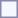<table style="border:1px solid #8888aa; background-color:#f7f8ff; padding:5px; font-size:95%; margin: 0px 12px 12px 0px;">
</table>
